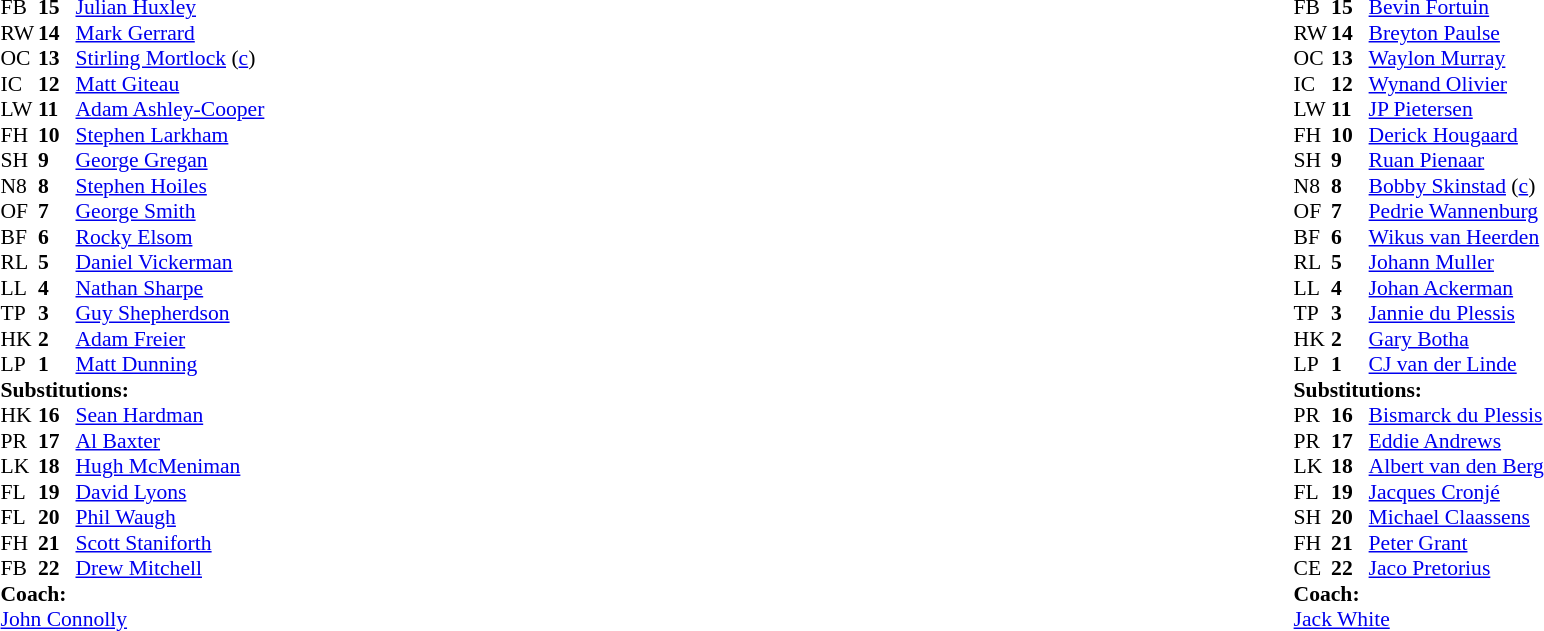<table width="100%">
<tr>
<td valign="top" width="50%"><br><table style="font-size: 90%" cellspacing="0" cellpadding="0">
<tr>
<th width="25"></th>
<th width="25"></th>
</tr>
<tr>
<td>FB</td>
<td><strong>15</strong></td>
<td><a href='#'>Julian Huxley</a></td>
</tr>
<tr>
<td>RW</td>
<td><strong>14</strong></td>
<td><a href='#'>Mark Gerrard</a></td>
</tr>
<tr>
<td>OC</td>
<td><strong>13</strong></td>
<td><a href='#'>Stirling Mortlock</a> (<a href='#'>c</a>)</td>
</tr>
<tr>
<td>IC</td>
<td><strong>12</strong></td>
<td><a href='#'>Matt Giteau</a></td>
<td></td>
<td></td>
</tr>
<tr>
<td>LW</td>
<td><strong>11</strong></td>
<td><a href='#'>Adam Ashley-Cooper</a></td>
<td></td>
<td></td>
</tr>
<tr>
<td>FH</td>
<td><strong>10</strong></td>
<td><a href='#'>Stephen Larkham</a></td>
</tr>
<tr>
<td>SH</td>
<td><strong>9</strong></td>
<td><a href='#'>George Gregan</a></td>
</tr>
<tr>
<td>N8</td>
<td><strong>8</strong></td>
<td><a href='#'>Stephen Hoiles</a></td>
<td></td>
<td></td>
</tr>
<tr>
<td>OF</td>
<td><strong>7</strong></td>
<td><a href='#'>George Smith</a></td>
<td></td>
<td></td>
</tr>
<tr>
<td>BF</td>
<td><strong>6</strong></td>
<td><a href='#'>Rocky Elsom</a></td>
<td></td>
<td></td>
</tr>
<tr>
<td>RL</td>
<td><strong>5</strong></td>
<td><a href='#'>Daniel Vickerman</a></td>
</tr>
<tr>
<td>LL</td>
<td><strong>4</strong></td>
<td><a href='#'>Nathan Sharpe</a></td>
</tr>
<tr>
<td>TP</td>
<td><strong>3</strong></td>
<td><a href='#'>Guy Shepherdson</a></td>
<td></td>
<td></td>
</tr>
<tr>
<td>HK</td>
<td><strong>2</strong></td>
<td><a href='#'>Adam Freier</a></td>
<td></td>
<td></td>
<td></td>
<td></td>
</tr>
<tr>
<td>LP</td>
<td><strong>1</strong></td>
<td><a href='#'>Matt Dunning</a></td>
<td></td>
<td></td>
</tr>
<tr>
<td colspan=3><strong>Substitutions:</strong></td>
</tr>
<tr>
<td>HK</td>
<td><strong>16</strong></td>
<td><a href='#'>Sean Hardman</a></td>
<td></td>
<td></td>
<td></td>
<td></td>
</tr>
<tr>
<td>PR</td>
<td><strong>17</strong></td>
<td><a href='#'>Al Baxter</a></td>
<td></td>
<td></td>
</tr>
<tr>
<td>LK</td>
<td><strong>18</strong></td>
<td><a href='#'>Hugh McMeniman</a></td>
<td></td>
<td></td>
</tr>
<tr>
<td>FL</td>
<td><strong>19</strong></td>
<td><a href='#'>David Lyons</a></td>
<td></td>
<td></td>
</tr>
<tr>
<td>FL</td>
<td><strong>20</strong></td>
<td><a href='#'>Phil Waugh</a></td>
<td></td>
<td></td>
</tr>
<tr>
<td>FH</td>
<td><strong>21</strong></td>
<td><a href='#'>Scott Staniforth</a></td>
<td></td>
<td></td>
</tr>
<tr>
<td>FB</td>
<td><strong>22</strong></td>
<td><a href='#'>Drew Mitchell</a></td>
<td></td>
<td></td>
</tr>
<tr>
<td colspan=3><strong>Coach:</strong></td>
</tr>
<tr>
<td colspan="4"> <a href='#'>John Connolly</a></td>
</tr>
</table>
</td>
<td valign="top"></td>
<td valign="top" width="50%"><br><table style="font-size: 90%" cellspacing="0" cellpadding="0" align="center">
<tr>
<th width="25"></th>
<th width="25"></th>
</tr>
<tr>
<td>FB</td>
<td><strong>15</strong></td>
<td><a href='#'>Bevin Fortuin</a></td>
<td></td>
<td></td>
</tr>
<tr>
<td>RW</td>
<td><strong>14</strong></td>
<td><a href='#'>Breyton Paulse</a></td>
</tr>
<tr>
<td>OC</td>
<td><strong>13</strong></td>
<td><a href='#'>Waylon Murray</a></td>
</tr>
<tr>
<td>IC</td>
<td><strong>12</strong></td>
<td><a href='#'>Wynand Olivier</a></td>
</tr>
<tr>
<td>LW</td>
<td><strong>11</strong></td>
<td><a href='#'>JP Pietersen</a></td>
</tr>
<tr>
<td>FH</td>
<td><strong>10</strong></td>
<td><a href='#'>Derick Hougaard</a></td>
<td></td>
<td></td>
</tr>
<tr>
<td>SH</td>
<td><strong>9</strong></td>
<td><a href='#'>Ruan Pienaar</a></td>
</tr>
<tr>
<td>N8</td>
<td><strong>8</strong></td>
<td><a href='#'>Bobby Skinstad</a> (<a href='#'>c</a>)</td>
<td></td>
<td></td>
<td></td>
<td></td>
</tr>
<tr>
<td>OF</td>
<td><strong>7</strong></td>
<td><a href='#'>Pedrie Wannenburg</a></td>
<td></td>
<td></td>
</tr>
<tr>
<td>BF</td>
<td><strong>6</strong></td>
<td><a href='#'>Wikus van Heerden</a></td>
</tr>
<tr>
<td>RL</td>
<td><strong>5</strong></td>
<td><a href='#'>Johann Muller</a></td>
</tr>
<tr>
<td>LL</td>
<td><strong>4</strong></td>
<td><a href='#'>Johan Ackerman</a></td>
<td></td>
<td></td>
</tr>
<tr>
<td>TP</td>
<td><strong>3</strong></td>
<td><a href='#'>Jannie du Plessis</a></td>
<td></td>
<td></td>
</tr>
<tr>
<td>HK</td>
<td><strong>2</strong></td>
<td><a href='#'>Gary Botha</a></td>
<td></td>
</tr>
<tr>
<td>LP</td>
<td><strong>1</strong></td>
<td><a href='#'>CJ van der Linde</a></td>
</tr>
<tr>
<td colspan=3><strong>Substitutions:</strong></td>
</tr>
<tr>
<td>PR</td>
<td><strong>16</strong></td>
<td><a href='#'>Bismarck du Plessis</a></td>
<td></td>
<td></td>
<td></td>
</tr>
<tr>
<td>PR</td>
<td><strong>17</strong></td>
<td><a href='#'>Eddie Andrews</a></td>
<td></td>
<td></td>
</tr>
<tr>
<td>LK</td>
<td><strong>18</strong></td>
<td><a href='#'>Albert van den Berg</a></td>
<td></td>
<td></td>
</tr>
<tr>
<td>FL</td>
<td><strong>19</strong></td>
<td><a href='#'>Jacques Cronjé</a></td>
<td></td>
<td></td>
<td></td>
<td></td>
</tr>
<tr>
<td>SH</td>
<td><strong>20</strong></td>
<td><a href='#'>Michael Claassens</a></td>
<td></td>
<td></td>
</tr>
<tr>
<td>FH</td>
<td><strong>21</strong></td>
<td><a href='#'>Peter Grant</a></td>
<td></td>
<td></td>
</tr>
<tr>
<td>CE</td>
<td><strong>22</strong></td>
<td><a href='#'>Jaco Pretorius</a></td>
</tr>
<tr>
<td colspan=3><strong>Coach:</strong></td>
</tr>
<tr>
<td colspan="4"> <a href='#'>Jack White</a></td>
</tr>
</table>
</td>
</tr>
</table>
